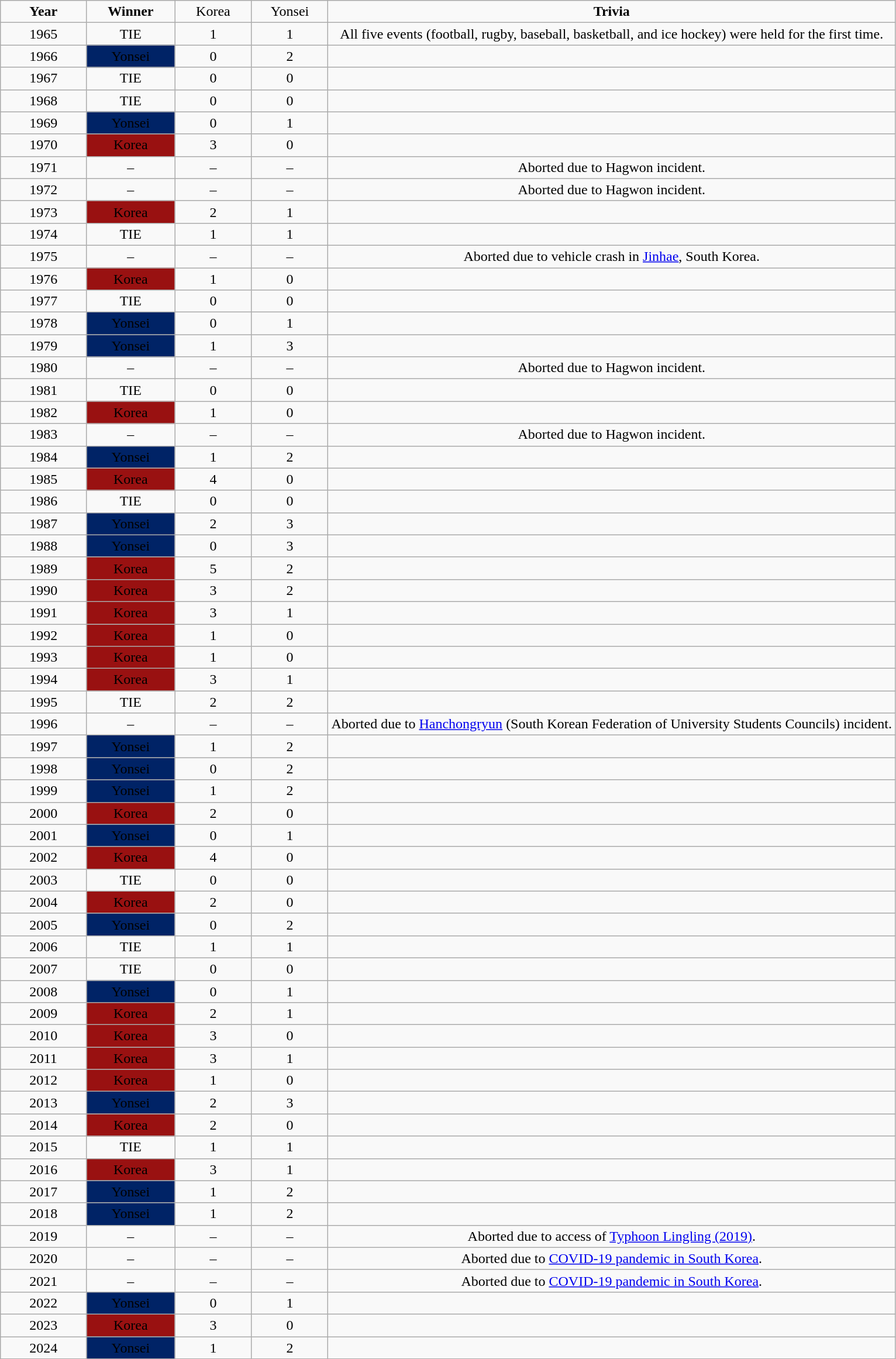<table class="wikitable" style="text-align:center">
<tr>
<td height=17 width=48 style='height:12.75pt;width:68pt'><strong>Year</strong></td>
<td width=70 style='width:70pt'><strong>Winner</strong></td>
<td width=60 style='width:60pt'  style="background: #991111;"><span>Korea</span></td>
<td width=60 style='width:60pt'  style="background: #002366;"><span>Yonsei</span></td>
<td><strong>Trivia</strong></td>
</tr>
<tr>
<td>1965</td>
<td>TIE</td>
<td>1</td>
<td>1</td>
<td>All five events (football, rugby, baseball, basketball, and ice hockey) were held for the first time.</td>
</tr>
<tr>
<td>1966</td>
<td style="background: #002366;"><span>Yonsei</span></td>
<td>0</td>
<td>2</td>
<td></td>
</tr>
<tr>
<td>1967</td>
<td>TIE</td>
<td>0</td>
<td>0</td>
<td></td>
</tr>
<tr>
<td>1968</td>
<td>TIE</td>
<td>0</td>
<td>0</td>
<td></td>
</tr>
<tr>
<td>1969</td>
<td style="background: #002366;"><span>Yonsei</span></td>
<td>0</td>
<td>1</td>
<td></td>
</tr>
<tr>
<td>1970</td>
<td style="background: #991111;"><span>Korea</span></td>
<td>3</td>
<td>0</td>
<td></td>
</tr>
<tr>
<td>1971</td>
<td>–</td>
<td>–</td>
<td>–</td>
<td>Aborted due to Hagwon incident.</td>
</tr>
<tr>
<td>1972</td>
<td>–</td>
<td>–</td>
<td>–</td>
<td>Aborted due to Hagwon incident.</td>
</tr>
<tr>
<td>1973</td>
<td style="background: #991111;"><span>Korea</span></td>
<td>2</td>
<td>1</td>
<td></td>
</tr>
<tr>
<td>1974</td>
<td>TIE</td>
<td>1</td>
<td>1</td>
<td></td>
</tr>
<tr>
<td>1975</td>
<td>–</td>
<td>–</td>
<td>–</td>
<td>Aborted due to vehicle crash in <a href='#'>Jinhae</a>, South Korea.</td>
</tr>
<tr>
<td>1976</td>
<td style="background: #991111;"><span>Korea</span></td>
<td>1</td>
<td>0</td>
<td></td>
</tr>
<tr>
<td>1977</td>
<td>TIE</td>
<td>0</td>
<td>0</td>
<td></td>
</tr>
<tr>
<td>1978</td>
<td style="background: #002366;"><span>Yonsei</span></td>
<td>0</td>
<td>1</td>
<td></td>
</tr>
<tr>
<td>1979</td>
<td style="background: #002366;"><span>Yonsei</span></td>
<td>1</td>
<td>3</td>
<td></td>
</tr>
<tr>
<td>1980</td>
<td>–</td>
<td>–</td>
<td>–</td>
<td>Aborted due to Hagwon incident.</td>
</tr>
<tr>
<td>1981</td>
<td>TIE</td>
<td>0</td>
<td>0</td>
<td></td>
</tr>
<tr>
<td>1982</td>
<td style="background: #991111;"><span>Korea</span></td>
<td>1</td>
<td>0</td>
<td></td>
</tr>
<tr>
<td>1983</td>
<td>–</td>
<td>–</td>
<td>–</td>
<td>Aborted due to Hagwon incident.</td>
</tr>
<tr>
<td>1984</td>
<td style="background: #002366;"><span>Yonsei</span></td>
<td>1</td>
<td>2</td>
<td></td>
</tr>
<tr>
<td>1985</td>
<td style="background: #991111;"><span>Korea</span></td>
<td>4</td>
<td>0</td>
<td></td>
</tr>
<tr>
<td>1986</td>
<td>TIE</td>
<td>0</td>
<td>0</td>
<td></td>
</tr>
<tr>
<td>1987</td>
<td style="background: #002366;"><span>Yonsei</span></td>
<td>2</td>
<td>3</td>
<td></td>
</tr>
<tr>
<td>1988</td>
<td style="background: #002366;"><span>Yonsei</span></td>
<td>0</td>
<td>3</td>
<td></td>
</tr>
<tr>
<td>1989</td>
<td style="background: #991111;"><span>Korea</span></td>
<td>5</td>
<td>2</td>
<td></td>
</tr>
<tr>
<td>1990</td>
<td style="background: #991111;"><span>Korea</span></td>
<td>3</td>
<td>2</td>
<td></td>
</tr>
<tr>
<td>1991</td>
<td style="background: #991111;"><span>Korea</span></td>
<td>3</td>
<td>1</td>
<td></td>
</tr>
<tr>
<td>1992</td>
<td style="background: #991111;"><span>Korea</span></td>
<td>1</td>
<td>0</td>
<td></td>
</tr>
<tr>
<td>1993</td>
<td style="background: #991111;"><span>Korea</span></td>
<td>1</td>
<td>0</td>
<td></td>
</tr>
<tr>
<td>1994</td>
<td style="background: #991111;"><span>Korea</span></td>
<td>3</td>
<td>1</td>
<td></td>
</tr>
<tr>
<td>1995</td>
<td>TIE</td>
<td>2</td>
<td>2</td>
<td></td>
</tr>
<tr>
<td>1996</td>
<td>–</td>
<td>–</td>
<td>–</td>
<td>Aborted due to <a href='#'>Hanchongryun</a> (South Korean Federation of University Students Councils) incident.</td>
</tr>
<tr>
<td>1997</td>
<td style="background: #002366;"><span>Yonsei</span></td>
<td>1</td>
<td>2</td>
<td></td>
</tr>
<tr>
<td>1998</td>
<td style="background: #002366;"><span>Yonsei</span></td>
<td>0</td>
<td>2</td>
<td></td>
</tr>
<tr>
<td>1999</td>
<td style="background: #002366;"><span>Yonsei</span></td>
<td>1</td>
<td>2</td>
<td></td>
</tr>
<tr>
<td>2000</td>
<td style="background: #991111;"><span>Korea</span></td>
<td>2</td>
<td>0</td>
<td></td>
</tr>
<tr>
<td>2001</td>
<td style="background: #002366;"><span>Yonsei</span></td>
<td>0</td>
<td>1</td>
<td></td>
</tr>
<tr>
<td>2002</td>
<td style="background: #991111;"><span>Korea</span></td>
<td>4</td>
<td>0</td>
<td></td>
</tr>
<tr>
<td>2003</td>
<td>TIE</td>
<td>0</td>
<td>0</td>
<td></td>
</tr>
<tr>
<td>2004</td>
<td style="background: #991111;"><span>Korea</span></td>
<td>2</td>
<td>0</td>
<td></td>
</tr>
<tr>
<td>2005</td>
<td style="background: #002366;"><span>Yonsei</span></td>
<td>0</td>
<td>2</td>
<td></td>
</tr>
<tr>
<td>2006</td>
<td>TIE</td>
<td>1</td>
<td>1</td>
<td></td>
</tr>
<tr>
<td>2007</td>
<td>TIE</td>
<td>0</td>
<td>0</td>
<td></td>
</tr>
<tr>
<td>2008</td>
<td style="background: #002366;"><span>Yonsei</span></td>
<td>0</td>
<td>1</td>
<td></td>
</tr>
<tr>
<td>2009</td>
<td style="background: #991111;"><span>Korea</span></td>
<td>2</td>
<td>1</td>
<td></td>
</tr>
<tr>
<td>2010</td>
<td style="background: #991111;"><span>Korea</span></td>
<td>3</td>
<td>0</td>
<td></td>
</tr>
<tr>
<td>2011</td>
<td style="background: #991111;"><span>Korea</span></td>
<td>3</td>
<td>1</td>
<td></td>
</tr>
<tr>
<td>2012</td>
<td style="background: #991111;"><span>Korea</span></td>
<td>1</td>
<td>0</td>
<td></td>
</tr>
<tr>
<td>2013</td>
<td style="background: #002366;"><span>Yonsei</span></td>
<td>2</td>
<td>3</td>
<td></td>
</tr>
<tr>
<td>2014</td>
<td style="background: #991111;"><span>Korea</span></td>
<td>2</td>
<td>0</td>
<td></td>
</tr>
<tr>
<td>2015</td>
<td>TIE</td>
<td>1</td>
<td>1</td>
<td></td>
</tr>
<tr>
<td>2016</td>
<td style="background: #991111;"><span>Korea</span></td>
<td>3</td>
<td>1</td>
<td></td>
</tr>
<tr>
<td>2017</td>
<td style="background: #002366;"><span>Yonsei</span></td>
<td>1</td>
<td>2</td>
<td></td>
</tr>
<tr>
<td>2018</td>
<td style="background: #002366;"><span>Yonsei</span></td>
<td>1</td>
<td>2</td>
<td></td>
</tr>
<tr>
<td>2019</td>
<td>–</td>
<td>–</td>
<td>–</td>
<td>Aborted due to access of <a href='#'>Typhoon Lingling (2019)</a>.</td>
</tr>
<tr>
<td>2020</td>
<td>–</td>
<td>–</td>
<td>–</td>
<td>Aborted due to <a href='#'>COVID-19 pandemic in South Korea</a>.</td>
</tr>
<tr>
<td>2021</td>
<td>–</td>
<td>–</td>
<td>–</td>
<td>Aborted due to <a href='#'>COVID-19 pandemic in South Korea</a>.</td>
</tr>
<tr>
<td>2022</td>
<td style="background: #002366;"><span>Yonsei</span></td>
<td>0</td>
<td>1</td>
<td></td>
</tr>
<tr>
<td>2023</td>
<td style="background: #991111;"><span>Korea</span></td>
<td>3</td>
<td>0</td>
<td></td>
</tr>
<tr>
<td>2024</td>
<td style="background: #002366;"><span>Yonsei</span></td>
<td>1</td>
<td>2</td>
<td></td>
</tr>
</table>
